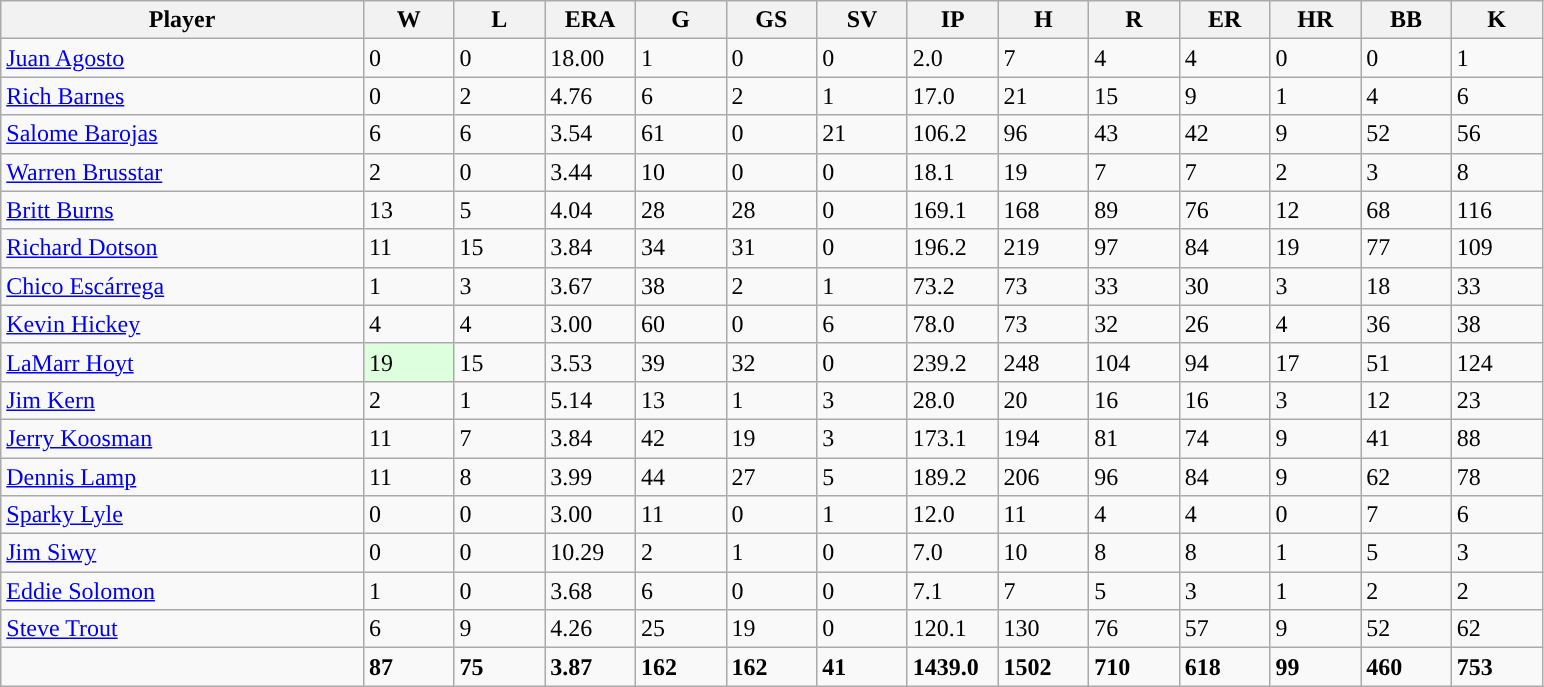<table class="wikitable sortable">
<tr>
<th bgcolor="#DDDDFF" width="20%">Player</th>
<th bgcolor="#DDDDFF" width="5%">W</th>
<th bgcolor="#DDDDFF" width="5%">L</th>
<th bgcolor="#DDDDFF" width="5%">ERA</th>
<th bgcolor="#DDDDFF" width="5%">G</th>
<th bgcolor="#DDDDFF" width="5%">GS</th>
<th bgcolor="#DDDDFF" width="5%">SV</th>
<th bgcolor="#DDDDFF" width="5%">IP</th>
<th bgcolor="#DDDDFF" width="5%">H</th>
<th bgcolor="#DDDDFF" width="5%">R</th>
<th bgcolor="#DDDDFF" width="5%">ER</th>
<th bgcolor="#DDDDFF" width="5%">HR</th>
<th bgcolor="#DDDDFF" width="5%">BB</th>
<th bgcolor="#DDDDFF" width="5%">K</th>
</tr>
<tr>
<td><a href='#'>Juan Agosto</a></td>
<td>0</td>
<td>0</td>
<td>18.00</td>
<td>1</td>
<td>0</td>
<td>0</td>
<td>2.0</td>
<td>7</td>
<td>4</td>
<td>4</td>
<td>0</td>
<td>0</td>
<td>1</td>
</tr>
<tr>
<td><a href='#'>Rich Barnes</a></td>
<td>0</td>
<td>2</td>
<td>4.76</td>
<td>6</td>
<td>2</td>
<td>1</td>
<td>17.0</td>
<td>21</td>
<td>15</td>
<td>9</td>
<td>1</td>
<td>4</td>
<td>6</td>
</tr>
<tr>
<td><a href='#'>Salome Barojas</a></td>
<td>6</td>
<td>6</td>
<td>3.54</td>
<td>61</td>
<td>0</td>
<td>21</td>
<td>106.2</td>
<td>96</td>
<td>43</td>
<td>42</td>
<td>9</td>
<td>52</td>
<td>56</td>
</tr>
<tr>
<td><a href='#'>Warren Brusstar</a></td>
<td>2</td>
<td>0</td>
<td>3.44</td>
<td>10</td>
<td>0</td>
<td>0</td>
<td>18.1</td>
<td>19</td>
<td>7</td>
<td>7</td>
<td>2</td>
<td>3</td>
<td>8</td>
</tr>
<tr>
<td><a href='#'>Britt Burns</a></td>
<td>13</td>
<td>5</td>
<td>4.04</td>
<td>28</td>
<td>28</td>
<td>0</td>
<td>169.1</td>
<td>168</td>
<td>89</td>
<td>76</td>
<td>12</td>
<td>68</td>
<td>116</td>
</tr>
<tr>
<td><a href='#'>Richard Dotson</a></td>
<td>11</td>
<td>15</td>
<td>3.84</td>
<td>34</td>
<td>31</td>
<td>0</td>
<td>196.2</td>
<td>219</td>
<td>97</td>
<td>84</td>
<td>19</td>
<td>77</td>
<td>109</td>
</tr>
<tr>
<td><a href='#'>Chico Escárrega</a></td>
<td>1</td>
<td>3</td>
<td>3.67</td>
<td>38</td>
<td>2</td>
<td>1</td>
<td>73.2</td>
<td>73</td>
<td>33</td>
<td>30</td>
<td>3</td>
<td>18</td>
<td>33</td>
</tr>
<tr>
<td><a href='#'>Kevin Hickey</a></td>
<td>4</td>
<td>4</td>
<td>3.00</td>
<td>60</td>
<td>0</td>
<td>6</td>
<td>78.0</td>
<td>73</td>
<td>32</td>
<td>26</td>
<td>4</td>
<td>36</td>
<td>38</td>
</tr>
<tr>
<td><a href='#'>LaMarr Hoyt</a></td>
<td style="background:#DDFFDD;">19</td>
<td>15</td>
<td>3.53</td>
<td>39</td>
<td>32</td>
<td>0</td>
<td>239.2</td>
<td>248</td>
<td>104</td>
<td>94</td>
<td>17</td>
<td>51</td>
<td>124</td>
</tr>
<tr>
<td><a href='#'>Jim Kern</a></td>
<td>2</td>
<td>1</td>
<td>5.14</td>
<td>13</td>
<td>1</td>
<td>3</td>
<td>28.0</td>
<td>20</td>
<td>16</td>
<td>16</td>
<td>3</td>
<td>12</td>
<td>23</td>
</tr>
<tr>
<td><a href='#'>Jerry Koosman</a></td>
<td>11</td>
<td>7</td>
<td>3.84</td>
<td>42</td>
<td>19</td>
<td>3</td>
<td>173.1</td>
<td>194</td>
<td>81</td>
<td>74</td>
<td>9</td>
<td>41</td>
<td>88</td>
</tr>
<tr>
<td><a href='#'>Dennis Lamp</a></td>
<td>11</td>
<td>8</td>
<td>3.99</td>
<td>44</td>
<td>27</td>
<td>5</td>
<td>189.2</td>
<td>206</td>
<td>96</td>
<td>84</td>
<td>9</td>
<td>62</td>
<td>78</td>
</tr>
<tr>
<td><a href='#'>Sparky Lyle</a></td>
<td>0</td>
<td>0</td>
<td>3.00</td>
<td>11</td>
<td>0</td>
<td>1</td>
<td>12.0</td>
<td>11</td>
<td>4</td>
<td>4</td>
<td>0</td>
<td>7</td>
<td>6</td>
</tr>
<tr>
<td><a href='#'>Jim Siwy</a></td>
<td>0</td>
<td>0</td>
<td>10.29</td>
<td>2</td>
<td>1</td>
<td>0</td>
<td>7.0</td>
<td>10</td>
<td>8</td>
<td>8</td>
<td>1</td>
<td>5</td>
<td>3</td>
</tr>
<tr>
<td><a href='#'>Eddie Solomon</a></td>
<td>1</td>
<td>0</td>
<td>3.68</td>
<td>6</td>
<td>0</td>
<td>0</td>
<td>7.1</td>
<td>7</td>
<td>5</td>
<td>3</td>
<td>1</td>
<td>2</td>
<td>2</td>
</tr>
<tr>
<td><a href='#'>Steve Trout</a></td>
<td>6</td>
<td>9</td>
<td>4.26</td>
<td>25</td>
<td>19</td>
<td>0</td>
<td>120.1</td>
<td>130</td>
<td>76</td>
<td>57</td>
<td>9</td>
<td>52</td>
<td>62</td>
</tr>
<tr class="sortbottom">
<td></td>
<td><strong>87</strong></td>
<td><strong>75</strong></td>
<td><strong>3.87</strong></td>
<td><strong>162</strong></td>
<td><strong>162</strong></td>
<td><strong>41</strong></td>
<td><strong>1439.0</strong></td>
<td><strong>1502</strong></td>
<td><strong>710</strong></td>
<td><strong>618</strong></td>
<td><strong>99</strong></td>
<td><strong>460</strong></td>
<td><strong>753</strong></td>
</tr>
</table>
